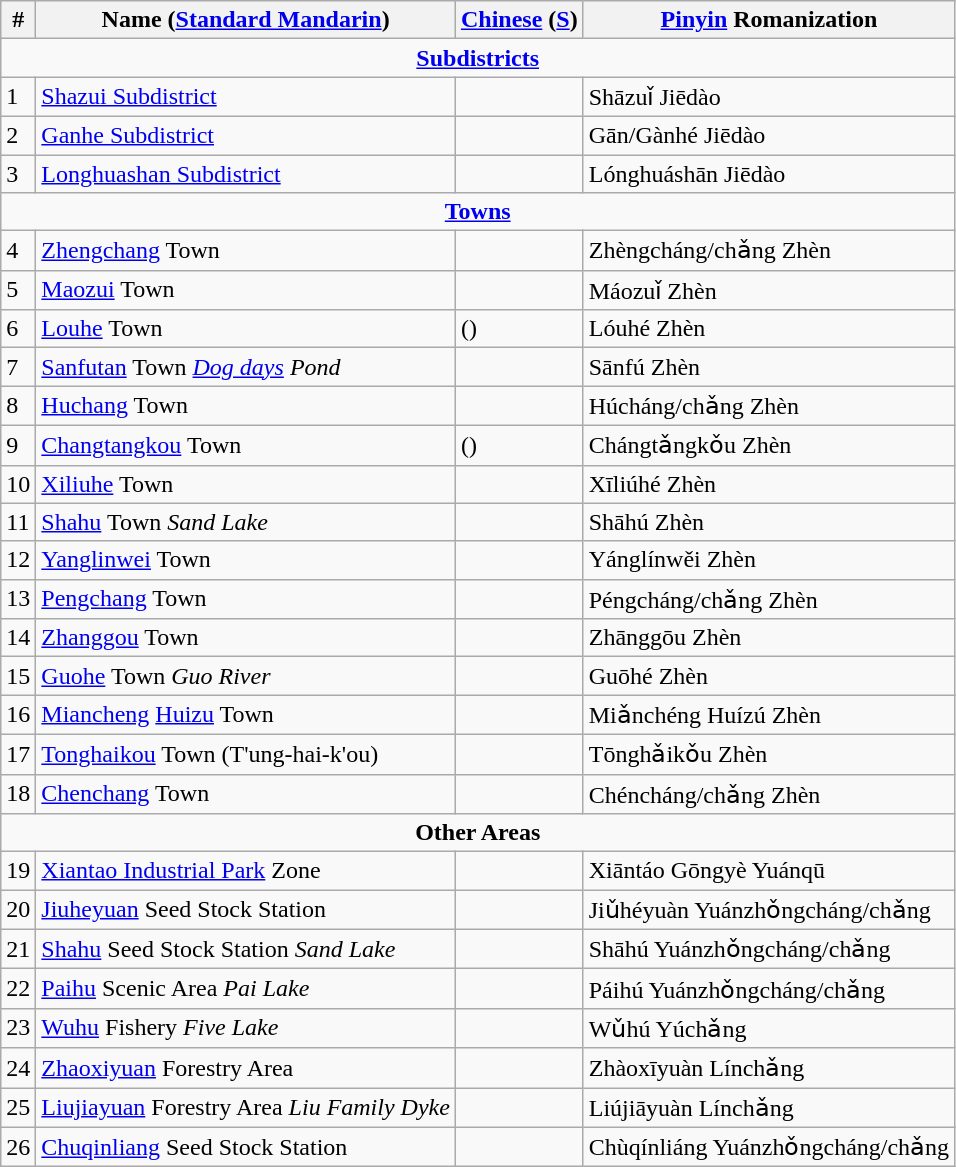<table class="wikitable sortable">
<tr>
<th>#</th>
<th>Name (<a href='#'>Standard Mandarin</a>)</th>
<th><a href='#'>Chinese</a> (<a href='#'>S</a>)</th>
<th><a href='#'>Pinyin</a> Romanization</th>
</tr>
<tr>
<td style="text-align:center;" colspan="7"><strong><a href='#'>Subdistricts</a></strong></td>
</tr>
<tr>
<td>1</td>
<td><a href='#'>Shazui Subdistrict</a></td>
<td></td>
<td>Shāzuǐ Jiēdào</td>
</tr>
<tr>
<td>2</td>
<td><a href='#'>Ganhe Subdistrict</a></td>
<td></td>
<td>Gān/Gànhé Jiēdào </td>
</tr>
<tr>
<td>3</td>
<td><a href='#'>Longhuashan Subdistrict</a></td>
<td></td>
<td>Lónghuáshān Jiēdào</td>
</tr>
<tr>
<td style="text-align:center;" colspan="7"><strong><a href='#'>Towns</a></strong></td>
</tr>
<tr>
<td>4</td>
<td><a href='#'>Zhengchang</a> Town</td>
<td></td>
<td>Zhèngcháng/chǎng Zhèn </td>
</tr>
<tr>
<td>5</td>
<td><a href='#'>Maozui</a> Town</td>
<td></td>
<td>Máozuǐ Zhèn</td>
</tr>
<tr>
<td>6</td>
<td><a href='#'>Louhe</a> Town</td>
<td> ()</td>
<td>Lóuhé Zhèn</td>
</tr>
<tr>
<td>7</td>
<td><a href='#'>Sanfutan</a> Town <em><a href='#'>Dog days</a> Pond</em></td>
<td></td>
<td>Sānfú Zhèn</td>
</tr>
<tr>
<td>8</td>
<td><a href='#'>Huchang</a> Town</td>
<td></td>
<td>Húcháng/chǎng Zhèn </td>
</tr>
<tr>
<td>9</td>
<td><a href='#'>Changtangkou</a> Town</td>
<td> ()</td>
<td>Chángtǎngkǒu Zhèn</td>
</tr>
<tr>
<td>10</td>
<td><a href='#'>Xiliuhe</a> Town</td>
<td></td>
<td>Xīliúhé Zhèn</td>
</tr>
<tr>
<td>11</td>
<td><a href='#'>Shahu</a> Town <em>Sand Lake</em></td>
<td></td>
<td>Shāhú Zhèn</td>
</tr>
<tr>
<td>12</td>
<td><a href='#'>Yanglinwei</a> Town</td>
<td></td>
<td>Yánglínwěi Zhèn</td>
</tr>
<tr>
<td>13</td>
<td><a href='#'>Pengchang</a> Town</td>
<td></td>
<td>Péngcháng/chǎng Zhèn </td>
</tr>
<tr>
<td>14</td>
<td><a href='#'>Zhanggou</a> Town</td>
<td></td>
<td>Zhānggōu Zhèn</td>
</tr>
<tr>
<td>15</td>
<td><a href='#'>Guohe</a> Town <em>Guo River</em></td>
<td></td>
<td>Guōhé Zhèn</td>
</tr>
<tr>
<td>16</td>
<td><a href='#'>Miancheng</a> <a href='#'>Huizu</a> Town</td>
<td></td>
<td>Miǎnchéng Huízú Zhèn</td>
</tr>
<tr>
<td>17</td>
<td><a href='#'>Tonghaikou</a> Town (T'ung-hai-k'ou)</td>
<td></td>
<td>Tōnghǎikǒu Zhèn</td>
</tr>
<tr>
<td>18</td>
<td><a href='#'>Chenchang</a> Town</td>
<td></td>
<td>Chéncháng/chǎng Zhèn </td>
</tr>
<tr>
<td style="text-align:center;" colspan="7"><strong>Other Areas</strong></td>
</tr>
<tr>
<td>19</td>
<td><a href='#'>Xiantao Industrial Park</a> Zone</td>
<td></td>
<td>Xiāntáo Gōngyè Yuánqū</td>
</tr>
<tr>
<td>20</td>
<td><a href='#'>Jiuheyuan</a> Seed Stock Station</td>
<td></td>
<td>Jiǔhéyuàn Yuánzhǒngcháng/chǎng </td>
</tr>
<tr>
<td>21</td>
<td><a href='#'>Shahu</a> Seed Stock Station <em>Sand Lake</em></td>
<td></td>
<td>Shāhú Yuánzhǒngcháng/chǎng </td>
</tr>
<tr>
<td>22</td>
<td><a href='#'>Paihu</a> Scenic Area <em>Pai Lake</em></td>
<td></td>
<td>Páihú Yuánzhǒngcháng/chǎng </td>
</tr>
<tr>
<td>23</td>
<td><a href='#'>Wuhu</a> Fishery <em>Five Lake</em></td>
<td></td>
<td>Wǔhú Yúchǎng</td>
</tr>
<tr>
<td>24</td>
<td><a href='#'>Zhaoxiyuan</a> Forestry Area</td>
<td></td>
<td>Zhàoxīyuàn Línchǎng</td>
</tr>
<tr>
<td>25</td>
<td><a href='#'>Liujiayuan</a> Forestry Area <em>Liu Family Dyke</em></td>
<td></td>
<td>Liújiāyuàn Línchǎng</td>
</tr>
<tr>
<td>26</td>
<td><a href='#'>Chuqinliang</a> Seed Stock Station</td>
<td></td>
<td>Chùqínliáng Yuánzhǒngcháng/chǎng </td>
</tr>
</table>
